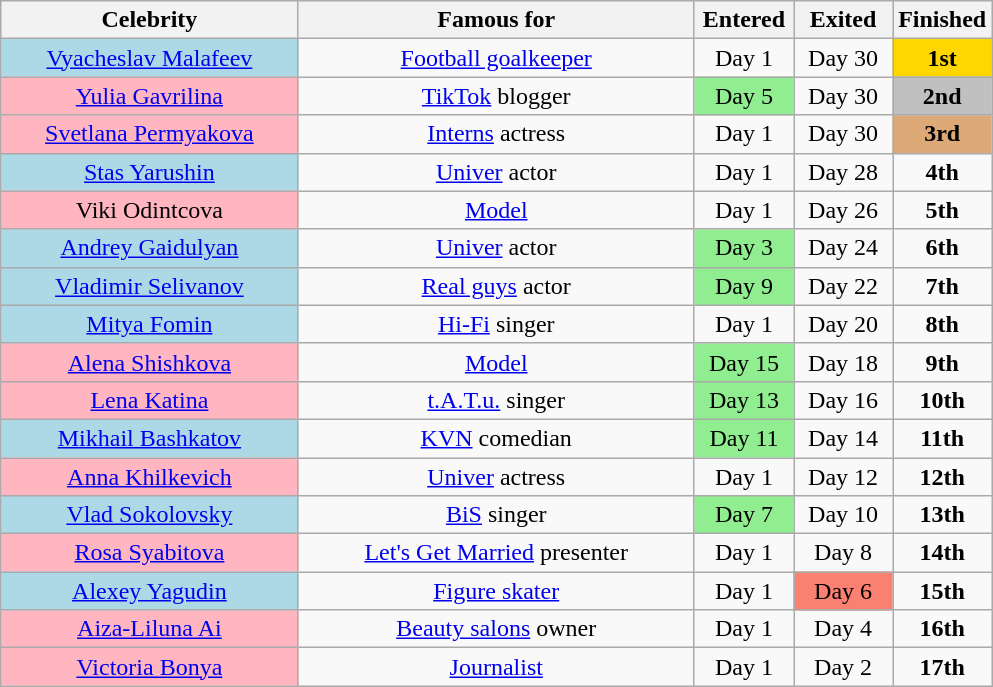<table class="wikitable"  style="text-align:center;">
<tr>
<th style="width:30%;">Celebrity</th>
<th style="width:40%;">Famous for</th>
<th style="width:10%;">Entered</th>
<th style="width:10%;">Exited</th>
<th style="width:10%;">Finished</th>
</tr>
<tr>
<td style=background:lightblue><a href='#'>Vyacheslav Malafeev</a></td>
<td><a href='#'>Football goalkeeper</a></td>
<td>Day 1</td>
<td>Day 30</td>
<td style="background:gold"><strong>1st</strong></td>
</tr>
<tr>
<td style=background:lightpink><a href='#'>Yulia Gavrilina</a></td>
<td><a href='#'>TikTok</a> blogger</td>
<td style="background:lightgreen">Day 5</td>
<td>Day 30</td>
<td style="background:silver"><strong>2nd</strong></td>
</tr>
<tr>
<td style=background:lightpink><a href='#'>Svetlana Permyakova</a></td>
<td><a href='#'>Interns</a> actress</td>
<td>Day 1</td>
<td>Day 30</td>
<td style="background:#da7"><strong>3rd</strong></td>
</tr>
<tr>
<td style=background:lightblue><a href='#'>Stas Yarushin</a></td>
<td><a href='#'>Univer</a> actor</td>
<td>Day 1</td>
<td>Day 28</td>
<td><strong>4th</strong></td>
</tr>
<tr>
<td style=background:lightpink>Viki Odintcova</td>
<td><a href='#'>Model</a></td>
<td>Day 1</td>
<td>Day 26</td>
<td><strong>5th</strong></td>
</tr>
<tr>
<td style=background:lightblue><a href='#'>Andrey Gaidulyan</a></td>
<td><a href='#'>Univer</a> actor</td>
<td style="background:lightgreen">Day 3</td>
<td>Day 24</td>
<td><strong>6th</strong></td>
</tr>
<tr>
<td style=background:lightblue><a href='#'>Vladimir Selivanov</a></td>
<td><a href='#'>Real guys</a> actor</td>
<td style="background:lightgreen">Day 9</td>
<td>Day 22</td>
<td><strong>7th</strong></td>
</tr>
<tr>
<td style=background:lightblue><a href='#'>Mitya Fomin</a></td>
<td><a href='#'>Hi-Fi</a> singer</td>
<td>Day 1</td>
<td>Day 20</td>
<td><strong>8th</strong></td>
</tr>
<tr>
<td style=background:lightpink><a href='#'>Alena Shishkova</a></td>
<td><a href='#'>Model</a></td>
<td style="background:lightgreen">Day 15</td>
<td>Day 18</td>
<td><strong>9th</strong></td>
</tr>
<tr>
<td style=background:lightpink><a href='#'>Lena Katina</a></td>
<td><a href='#'>t.A.T.u.</a> singer</td>
<td style="background:lightgreen">Day 13</td>
<td>Day 16</td>
<td><strong>10th</strong></td>
</tr>
<tr>
<td style=background:lightblue><a href='#'>Mikhail Bashkatov</a></td>
<td><a href='#'>KVN</a> comedian</td>
<td style="background:lightgreen">Day 11</td>
<td>Day 14</td>
<td><strong>11th</strong></td>
</tr>
<tr>
<td style=background:lightpink><a href='#'>Anna Khilkevich</a></td>
<td><a href='#'>Univer</a> actress</td>
<td>Day 1</td>
<td>Day 12</td>
<td><strong>12th</strong></td>
</tr>
<tr>
<td style=background:lightblue><a href='#'>Vlad Sokolovsky</a></td>
<td><a href='#'>BiS</a> singer</td>
<td style="background:lightgreen">Day 7</td>
<td>Day 10</td>
<td><strong>13th</strong></td>
</tr>
<tr>
<td style=background:lightpink><a href='#'>Rosa Syabitova</a></td>
<td><a href='#'>Let's Get Married</a> presenter</td>
<td>Day 1</td>
<td>Day 8</td>
<td><strong>14th</strong></td>
</tr>
<tr>
<td style=background:lightblue><a href='#'>Alexey Yagudin</a></td>
<td><a href='#'>Figure skater</a></td>
<td>Day 1</td>
<td style="background:salmon">Day 6</td>
<td><strong>15th</strong></td>
</tr>
<tr>
<td style=background:lightpink><a href='#'>Aiza-Liluna Ai</a></td>
<td><a href='#'>Beauty salons</a> owner</td>
<td>Day 1</td>
<td>Day 4</td>
<td><strong>16th</strong></td>
</tr>
<tr>
<td style=background:lightpink><a href='#'>Victoria Bonya</a></td>
<td><a href='#'>Journalist</a></td>
<td>Day 1</td>
<td>Day 2</td>
<td><strong>17th</strong></td>
</tr>
</table>
